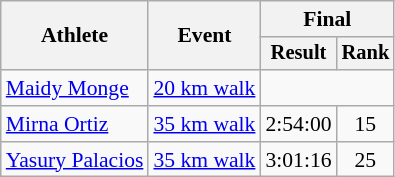<table class=wikitable style=font-size:90%>
<tr>
<th rowspan=2>Athlete</th>
<th rowspan=2>Event</th>
<th colspan=2>Final</th>
</tr>
<tr style=font-size:95%>
<th>Result</th>
<th>Rank</th>
</tr>
<tr align=center>
<td align=left><a href='#'>Maidy Monge</a></td>
<td align=left><a href='#'>20 km walk</a></td>
<td colspan=2></td>
</tr>
<tr align=center>
<td align=left><a href='#'>Mirna Ortiz</a></td>
<td align=left><a href='#'>35 km walk</a></td>
<td>2:54:00</td>
<td>15</td>
</tr>
<tr align=center>
<td align=left><a href='#'>Yasury Palacios</a></td>
<td align=left><a href='#'>35 km walk</a></td>
<td>3:01:16</td>
<td>25</td>
</tr>
</table>
